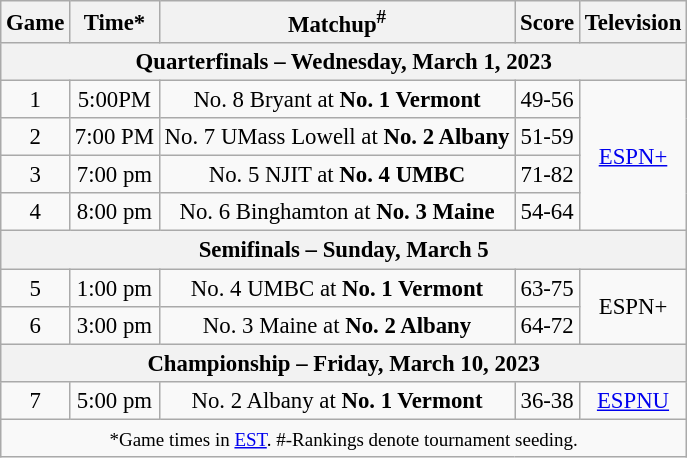<table class="wikitable" style="font-size: 95%;text-align:center">
<tr>
<th>Game</th>
<th>Time*</th>
<th>Matchup<sup>#</sup></th>
<th>Score</th>
<th>Television</th>
</tr>
<tr>
<th colspan="6">Quarterfinals – Wednesday, March 1, 2023</th>
</tr>
<tr>
<td>1</td>
<td>5:00PM</td>
<td>No. 8 Bryant at <strong>No. 1 Vermont</strong></td>
<td>49-56</td>
<td rowspan="4"><a href='#'>ESPN+</a></td>
</tr>
<tr>
<td>2</td>
<td>7:00 PM</td>
<td>No. 7 UMass Lowell at <strong>No. 2 Albany</strong></td>
<td>51-59</td>
</tr>
<tr>
<td>3</td>
<td>7:00 pm</td>
<td>No. 5 NJIT at <strong>No. 4 UMBC</strong></td>
<td>71-82</td>
</tr>
<tr>
<td>4</td>
<td>8:00 pm</td>
<td>No. 6 Binghamton at <strong>No. 3 Maine</strong></td>
<td>54-64</td>
</tr>
<tr>
<th colspan="6">Semifinals – Sunday, March 5</th>
</tr>
<tr>
<td>5</td>
<td>1:00 pm</td>
<td>No. 4 UMBC at <strong>No. 1 Vermont</strong></td>
<td>63-75</td>
<td rowspan="2">ESPN+</td>
</tr>
<tr>
<td>6</td>
<td>3:00 pm</td>
<td>No. 3 Maine at <strong>No. 2 Albany</strong></td>
<td>64-72</td>
</tr>
<tr>
<th colspan="6">Championship – Friday, March 10, 2023</th>
</tr>
<tr>
<td>7</td>
<td>5:00 pm</td>
<td>No. 2 Albany at <strong>No. 1 Vermont</strong></td>
<td>36-38</td>
<td rowspan="1"><a href='#'>ESPNU</a></td>
</tr>
<tr>
<td colspan="6"><small>*Game times in <a href='#'>EST</a>. #-Rankings denote tournament seeding.</small></td>
</tr>
</table>
